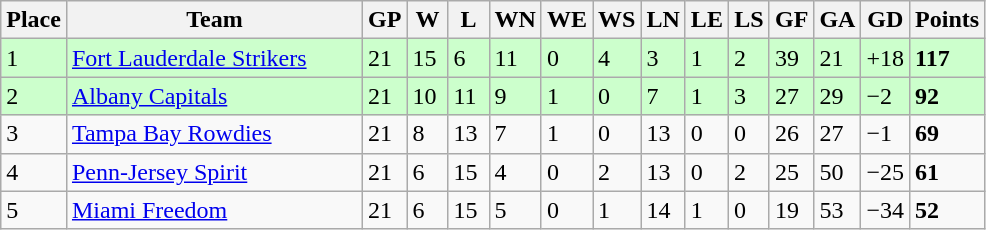<table class="wikitable">
<tr>
<th>Place</th>
<th style="width:190px;">Team</th>
<th width="20">GP</th>
<th width="20">W</th>
<th width="20">L</th>
<th width="20">WN</th>
<th width="20">WE</th>
<th width="20">WS</th>
<th width="20">LN</th>
<th width="20">LE</th>
<th width="20">LS</th>
<th width="20">GF</th>
<th width="20">GA</th>
<th width="20">GD</th>
<th>Points</th>
</tr>
<tr style="background:#cfc;">
<td>1</td>
<td><a href='#'>Fort Lauderdale Strikers</a></td>
<td>21</td>
<td>15</td>
<td>6</td>
<td>11</td>
<td>0</td>
<td>4</td>
<td>3</td>
<td>1</td>
<td>2</td>
<td>39</td>
<td>21</td>
<td>+18</td>
<td><strong>117</strong></td>
</tr>
<tr style="background:#cfc;">
<td>2</td>
<td><a href='#'>Albany Capitals</a></td>
<td>21</td>
<td>10</td>
<td>11</td>
<td>9</td>
<td>1</td>
<td>0</td>
<td>7</td>
<td>1</td>
<td>3</td>
<td>27</td>
<td>29</td>
<td>−2</td>
<td><strong>92</strong></td>
</tr>
<tr>
<td>3</td>
<td><a href='#'>Tampa Bay Rowdies</a></td>
<td>21</td>
<td>8</td>
<td>13</td>
<td>7</td>
<td>1</td>
<td>0</td>
<td>13</td>
<td>0</td>
<td>0</td>
<td>26</td>
<td>27</td>
<td>−1</td>
<td><strong>69</strong></td>
</tr>
<tr>
<td>4</td>
<td><a href='#'>Penn-Jersey Spirit</a></td>
<td>21</td>
<td>6</td>
<td>15</td>
<td>4</td>
<td>0</td>
<td>2</td>
<td>13</td>
<td>0</td>
<td>2</td>
<td>25</td>
<td>50</td>
<td>−25</td>
<td><strong>61</strong></td>
</tr>
<tr>
<td>5</td>
<td><a href='#'>Miami Freedom</a></td>
<td>21</td>
<td>6</td>
<td>15</td>
<td>5</td>
<td>0</td>
<td>1</td>
<td>14</td>
<td>1</td>
<td>0</td>
<td>19</td>
<td>53</td>
<td>−34</td>
<td><strong>52</strong></td>
</tr>
</table>
